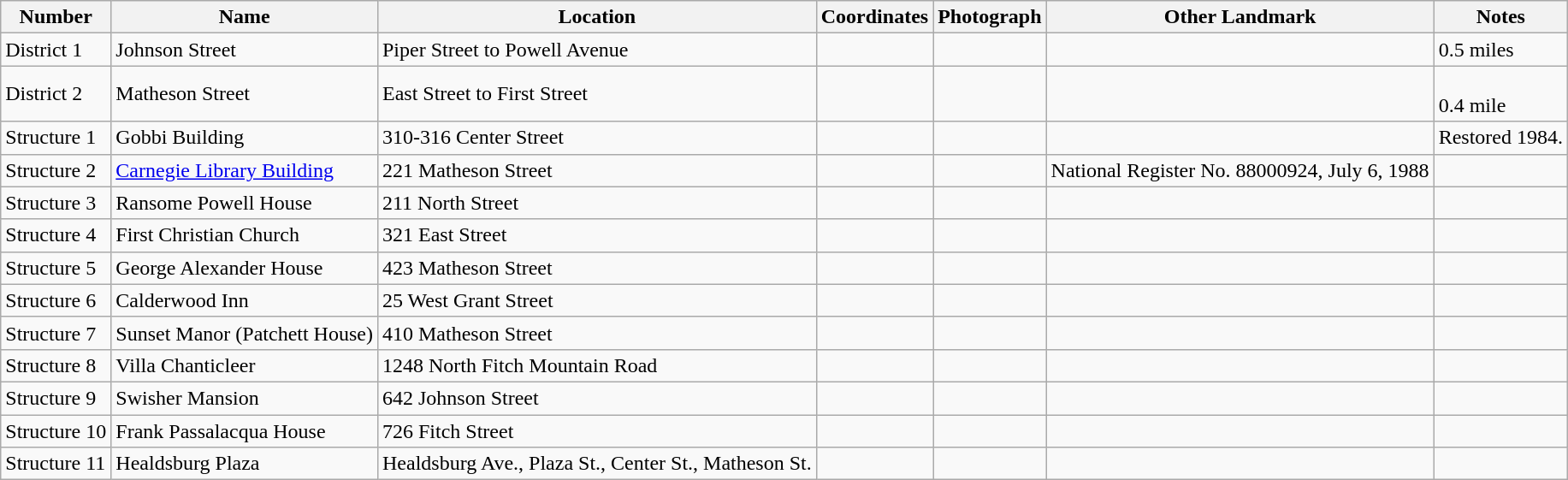<table class="wikitable">
<tr>
<th>Number</th>
<th>Name</th>
<th>Location</th>
<th>Coordinates</th>
<th>Photograph</th>
<th>Other Landmark</th>
<th>Notes</th>
</tr>
<tr>
<td>District 1</td>
<td>Johnson Street</td>
<td>Piper Street to Powell Avenue</td>
<td></td>
<td></td>
<td></td>
<td>0.5 miles</td>
</tr>
<tr>
<td>District 2</td>
<td>Matheson Street</td>
<td>East Street to First Street</td>
<td></td>
<td></td>
<td></td>
<td><br>0.4 mile</td>
</tr>
<tr>
<td>Structure 1</td>
<td>Gobbi Building</td>
<td>310-316 Center Street</td>
<td></td>
<td></td>
<td></td>
<td>Restored 1984.</td>
</tr>
<tr>
<td>Structure 2</td>
<td><a href='#'>Carnegie Library Building</a></td>
<td>221 Matheson Street</td>
<td></td>
<td></td>
<td>National Register No. 88000924, July 6, 1988</td>
<td></td>
</tr>
<tr>
<td>Structure 3</td>
<td>Ransome Powell House</td>
<td>211 North Street</td>
<td></td>
<td></td>
<td></td>
<td></td>
</tr>
<tr>
<td>Structure 4</td>
<td>First Christian Church</td>
<td>321 East Street</td>
<td></td>
<td></td>
<td></td>
<td></td>
</tr>
<tr>
<td>Structure 5</td>
<td>George Alexander House</td>
<td>423 Matheson Street</td>
<td></td>
<td></td>
<td></td>
<td><br></td>
</tr>
<tr>
<td>Structure 6</td>
<td>Calderwood Inn</td>
<td>25 West Grant Street</td>
<td></td>
<td></td>
<td></td>
<td><br></td>
</tr>
<tr>
<td>Structure 7</td>
<td>Sunset Manor (Patchett House)</td>
<td>410 Matheson Street</td>
<td></td>
<td></td>
<td></td>
<td></td>
</tr>
<tr>
<td>Structure 8</td>
<td>Villa Chanticleer</td>
<td>1248 North Fitch Mountain Road</td>
<td></td>
<td></td>
<td></td>
<td></td>
</tr>
<tr>
<td>Structure 9</td>
<td>Swisher Mansion</td>
<td>642 Johnson Street</td>
<td></td>
<td></td>
<td></td>
<td><br></td>
</tr>
<tr>
<td>Structure 10</td>
<td>Frank Passalacqua House</td>
<td>726 Fitch Street</td>
<td></td>
<td></td>
<td></td>
<td><br></td>
</tr>
<tr>
<td>Structure 11</td>
<td>Healdsburg Plaza</td>
<td>Healdsburg Ave., Plaza St., Center St.,  Matheson St.</td>
<td></td>
<td></td>
<td></td>
<td><br></td>
</tr>
</table>
